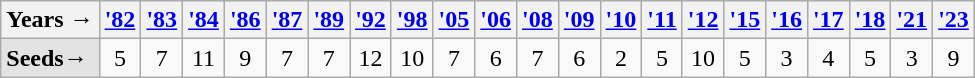<table class="wikitable">
<tr>
<th>Years →</th>
<th><a href='#'>'82</a></th>
<th><a href='#'>'83</a></th>
<th><a href='#'>'84</a></th>
<th><a href='#'>'86</a></th>
<th><a href='#'>'87</a></th>
<th><a href='#'>'89</a></th>
<th><a href='#'>'92</a></th>
<th><a href='#'>'98</a></th>
<th><a href='#'>'05</a></th>
<th><a href='#'>'06</a></th>
<th><a href='#'>'08</a></th>
<th><a href='#'>'09</a></th>
<th><a href='#'>'10</a></th>
<th><a href='#'>'11</a></th>
<th><a href='#'>'12</a></th>
<th><a href='#'>'15</a></th>
<th><a href='#'>'16</a></th>
<th><a href='#'>'17</a></th>
<th><a href='#'>'18</a></th>
<th><a href='#'>'21</a></th>
<th><a href='#'>'23</a></th>
</tr>
<tr align=center>
<td style="text-align:left; background:#e3e3e3;"><strong>Seeds→</strong></td>
<td>5</td>
<td>7</td>
<td>11</td>
<td>9</td>
<td>7</td>
<td>7</td>
<td>12</td>
<td>10</td>
<td>7</td>
<td>6</td>
<td>7</td>
<td>6</td>
<td>2</td>
<td>5</td>
<td>10</td>
<td>5</td>
<td>3</td>
<td>4</td>
<td>5</td>
<td>3</td>
<td>9</td>
</tr>
</table>
